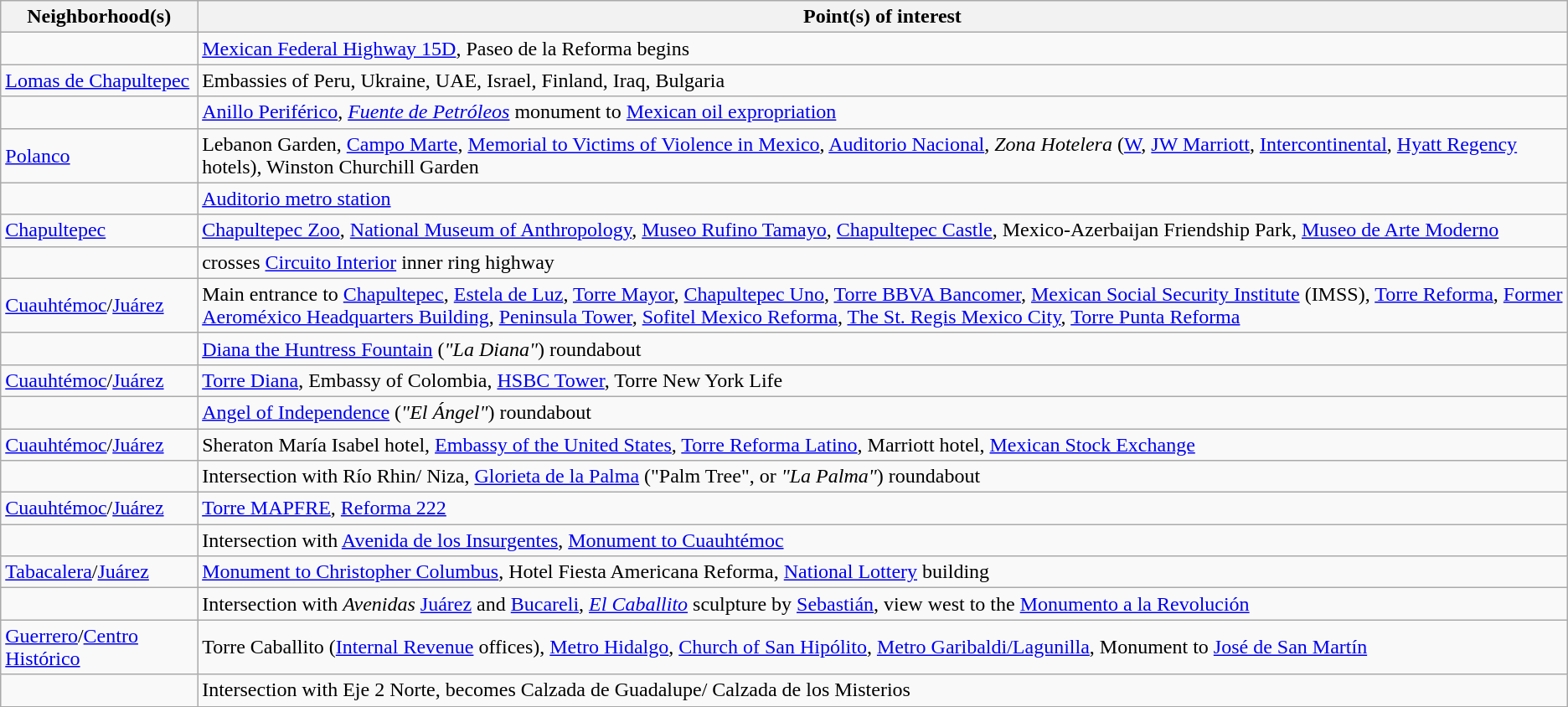<table class="wikitable">
<tr>
<th>Neighborhood(s)</th>
<th>Point(s) of interest</th>
</tr>
<tr>
<td></td>
<td><a href='#'>Mexican Federal Highway 15D</a>, Paseo de la Reforma begins</td>
</tr>
<tr>
<td><a href='#'>Lomas de Chapultepec</a></td>
<td>Embassies of Peru, Ukraine, UAE, Israel, Finland, Iraq, Bulgaria</td>
</tr>
<tr>
<td></td>
<td><a href='#'>Anillo Periférico</a>, <a href='#'><em>Fuente de Petróleos</em></a> monument to <a href='#'>Mexican oil expropriation</a></td>
</tr>
<tr>
<td><a href='#'>Polanco</a></td>
<td>Lebanon Garden, <a href='#'>Campo Marte</a>, <a href='#'>Memorial to Victims of Violence in Mexico</a>, <a href='#'>Auditorio Nacional</a>, <em>Zona Hotelera</em> (<a href='#'>W</a>, <a href='#'>JW Marriott</a>, <a href='#'>Intercontinental</a>, <a href='#'>Hyatt Regency</a> hotels), Winston Churchill Garden</td>
</tr>
<tr>
<td></td>
<td><a href='#'>Auditorio metro station</a></td>
</tr>
<tr>
<td><a href='#'>Chapultepec</a></td>
<td><a href='#'>Chapultepec Zoo</a>, <a href='#'>National Museum of Anthropology</a>, <a href='#'>Museo Rufino Tamayo</a>, <a href='#'>Chapultepec Castle</a>, Mexico-Azerbaijan Friendship Park, <a href='#'>Museo de Arte Moderno</a></td>
</tr>
<tr>
<td></td>
<td>crosses <a href='#'>Circuito Interior</a> inner ring highway</td>
</tr>
<tr>
<td><a href='#'>Cuauhtémoc</a>/<a href='#'>Juárez</a></td>
<td>Main entrance to <a href='#'>Chapultepec</a>, <a href='#'>Estela de Luz</a>, <a href='#'>Torre Mayor</a>, <a href='#'>Chapultepec Uno</a>, <a href='#'>Torre BBVA Bancomer</a>, <a href='#'>Mexican Social Security Institute</a> (IMSS), <a href='#'>Torre Reforma</a>, <a href='#'>Former Aeroméxico Headquarters Building</a>, <a href='#'>Peninsula Tower</a>, <a href='#'>Sofitel Mexico Reforma</a>, <a href='#'>The St. Regis Mexico City</a>, <a href='#'>Torre Punta Reforma</a></td>
</tr>
<tr>
<td></td>
<td><a href='#'>Diana the Huntress Fountain</a> (<em>"La Diana"</em>) roundabout</td>
</tr>
<tr>
<td><a href='#'>Cuauhtémoc</a>/<a href='#'>Juárez</a></td>
<td><a href='#'>Torre Diana</a>, Embassy of Colombia, <a href='#'>HSBC Tower</a>, Torre New York Life</td>
</tr>
<tr>
<td></td>
<td><a href='#'>Angel of Independence</a> (<em>"El Ángel"</em>) roundabout</td>
</tr>
<tr>
<td><a href='#'>Cuauhtémoc</a>/<a href='#'>Juárez</a></td>
<td>Sheraton María Isabel hotel, <a href='#'>Embassy of the United States</a>, <a href='#'>Torre Reforma Latino</a>, Marriott hotel, <a href='#'>Mexican Stock Exchange</a></td>
</tr>
<tr>
<td></td>
<td>Intersection with Río Rhin/ Niza, <a href='#'>Glorieta de la Palma</a> ("Palm Tree", or <em>"La Palma"</em>) roundabout</td>
</tr>
<tr>
<td><a href='#'>Cuauhtémoc</a>/<a href='#'>Juárez</a></td>
<td><a href='#'>Torre MAPFRE</a>, <a href='#'>Reforma 222</a></td>
</tr>
<tr>
<td></td>
<td>Intersection with <a href='#'>Avenida de los Insurgentes</a>, <a href='#'>Monument to Cuauhtémoc</a></td>
</tr>
<tr>
<td><a href='#'>Tabacalera</a>/<a href='#'>Juárez</a></td>
<td><a href='#'>Monument to Christopher Columbus</a>, Hotel Fiesta Americana Reforma, <a href='#'>National Lottery</a> building</td>
</tr>
<tr>
<td></td>
<td>Intersection with <em>Avenidas</em> <a href='#'>Juárez</a> and <a href='#'>Bucareli</a>, <em><a href='#'>El Caballito</a></em> sculpture by <a href='#'>Sebastián</a>, view west to the <a href='#'>Monumento a la Revolución</a></td>
</tr>
<tr>
<td><a href='#'>Guerrero</a>/<a href='#'>Centro Histórico</a></td>
<td>Torre Caballito (<a href='#'>Internal Revenue</a> offices), <a href='#'>Metro Hidalgo</a>, <a href='#'>Church of San Hipólito</a>, <a href='#'>Metro Garibaldi/Lagunilla</a>, Monument to <a href='#'>José de San Martín</a></td>
</tr>
<tr>
<td></td>
<td>Intersection with Eje 2 Norte, becomes Calzada de Guadalupe/ Calzada de los Misterios</td>
</tr>
</table>
